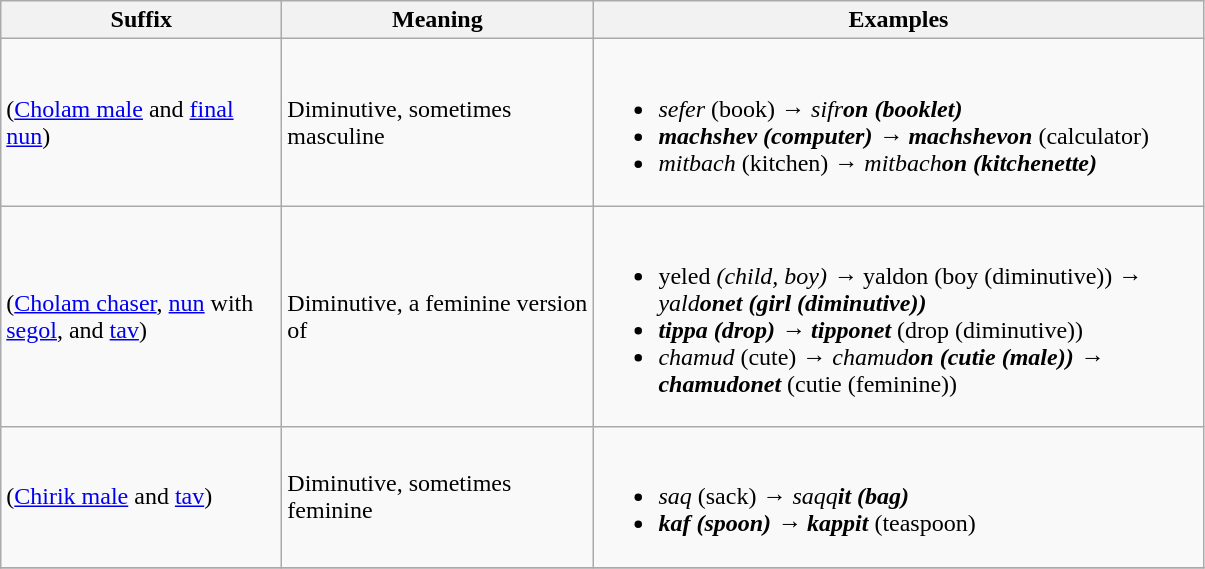<table class="wikitable">
<tr>
<th width="180">Suffix</th>
<th width="200">Meaning</th>
<th width="400">Examples</th>
</tr>
<tr>
<td> (<a href='#'>Cholam male</a> and <a href='#'>final nun</a>)</td>
<td>Diminutive, sometimes masculine</td>
<td><br><ul><li> <em>sefer</em> (book) →   <em>sifr<strong>on<strong><em> (booklet)</li><li> </em>machshev<em> (computer) →  </em>machshev</strong>on</em></strong> (calculator)</li><li> <em>mitbach</em> (kitchen) →  <em>mitbach<strong>on<strong><em> (kitchenette)</li></ul></td>
</tr>
<tr>
<td> (<a href='#'>Cholam chaser</a>, <a href='#'>nun</a> with <a href='#'>segol</a>, and <a href='#'>tav</a>)</td>
<td>Diminutive, a feminine version of </td>
<td><br><ul><li> </em>yeled<em> (child, boy) →  </em>yald</strong>on</em></strong> (boy (diminutive)) →  <em>yald<strong>onet<strong><em> (girl (diminutive))</li><li> </em>tippa<em> (drop) →  </em>tipp</strong>onet</em></strong> (drop (diminutive))</li><li> <em>chamud</em> (cute) →  <em>chamud<strong>on<strong><em> (cutie (male)) →  </em>chamud</strong>onet</em></strong> (cutie (feminine))</li></ul></td>
</tr>
<tr>
<td>  (<a href='#'>Chirik male</a> and <a href='#'>tav</a>)</td>
<td>Diminutive, sometimes feminine</td>
<td><br><ul><li> <em>saq</em> (sack) →   <em>saqq<strong>it<strong><em> (bag)</li><li> </em>kaf<em> (spoon) →  </em>kapp</strong>it</em></strong> (teaspoon)</li></ul></td>
</tr>
<tr>
</tr>
</table>
